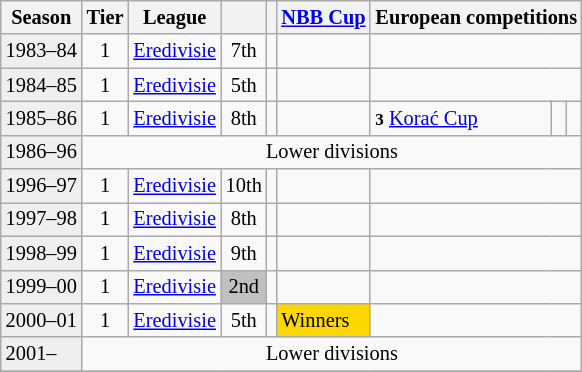<table class="wikitable" style="font-size:85%;">
<tr>
<th>Season</th>
<th>Tier</th>
<th>League</th>
<th></th>
<th></th>
<th><a href='#'>NBB Cup</a></th>
<th colspan=3>European competitions</th>
</tr>
<tr>
<td style="background:#efefef;">1983–84</td>
<td align="center">1</td>
<td><a href='#'>Eredivisie</a></td>
<td align="center">7th</td>
<td></td>
<td></td>
<td colspan=3></td>
</tr>
<tr>
<td style="background:#efefef;">1984–85</td>
<td align="center">1</td>
<td><a href='#'>Eredivisie</a></td>
<td align="center">5th</td>
<td></td>
<td></td>
<td colspan=3></td>
</tr>
<tr>
<td style="background:#efefef;">1985–86</td>
<td align="center">1</td>
<td><a href='#'>Eredivisie</a></td>
<td align="center">8th</td>
<td></td>
<td></td>
<td><small><strong>3</strong></small> <a href='#'> Korać Cup</a></td>
<td></td>
<td></td>
</tr>
<tr>
<td style="background:#efefef;">1986–96</td>
<td colspan=8 style="text-align:center;">Lower divisions</td>
</tr>
<tr>
<td style="background:#efefef;">1996–97</td>
<td align="center">1</td>
<td><a href='#'>Eredivisie</a></td>
<td align="center">10th</td>
<td></td>
<td></td>
<td colspan=3></td>
</tr>
<tr>
<td style="background:#efefef;">1997–98</td>
<td align="center">1</td>
<td><a href='#'>Eredivisie</a></td>
<td align="center">8th</td>
<td></td>
<td></td>
<td colspan=3></td>
</tr>
<tr>
<td style="background:#efefef;">1998–99</td>
<td align="center">1</td>
<td><a href='#'>Eredivisie</a></td>
<td align="center">9th</td>
<td></td>
<td></td>
<td colspan=3></td>
</tr>
<tr>
<td style="background:#efefef;">1999–00</td>
<td align="center">1</td>
<td><a href='#'>Eredivisie</a></td>
<td align="center" bgcolor=silver>2nd</td>
<td></td>
<td></td>
<td colspan=3></td>
</tr>
<tr>
<td style="background:#efefef;">2000–01</td>
<td align="center">1</td>
<td><a href='#'>Eredivisie</a></td>
<td align="center">5th</td>
<td></td>
<td bgcolor=gold>Winners</td>
<td colspan=3></td>
</tr>
<tr>
<td style="background:#efefef;">2001–</td>
<td colspan=8 style="text-align:center;">Lower divisions</td>
</tr>
<tr>
</tr>
</table>
